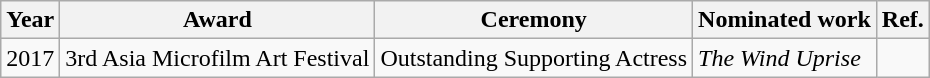<table class="wikitable">
<tr>
<th>Year</th>
<th>Award</th>
<th>Ceremony</th>
<th>Nominated work</th>
<th>Ref.</th>
</tr>
<tr>
<td>2017</td>
<td>3rd Asia Microfilm Art Festival</td>
<td>Outstanding Supporting Actress</td>
<td><em>The Wind Uprise</em></td>
<td></td>
</tr>
</table>
